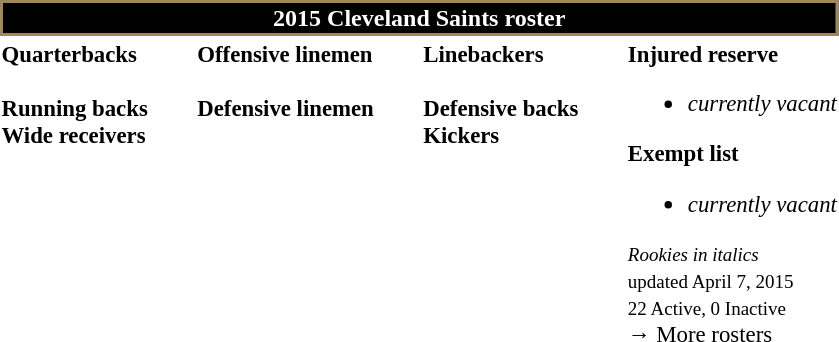<table class="toccolours" style="text-align: left;">
<tr>
<th colspan="7" style="background:#000000; border:2px solid #9F8958; color:white; text-align:center;"><strong>2015 Cleveland Saints roster</strong></th>
</tr>
<tr>
<td style="font-size: 95%;vertical-align:top;"><strong>Quarterbacks</strong><br>
<br><strong>Running backs</strong>
<br><strong>Wide receivers</strong>




</td>
<td style="width: 25px;"></td>
<td style="font-size: 95%;vertical-align:top;"><strong>Offensive linemen</strong><br>


<br><strong>Defensive linemen</strong>



</td>
<td style="width: 25px;"></td>
<td style="font-size: 95%;vertical-align:top;"><strong>Linebackers</strong><br><br><strong>Defensive backs</strong>



<br><strong>Kickers</strong>
</td>
<td style="width: 25px;"></td>
<td style="font-size: 95%;vertical-align:top;"><strong>Injured reserve</strong><br><ul><li><em>currently vacant</em></li></ul><strong>Exempt list</strong><ul><li><em>currently vacant</em></li></ul><small><em>Rookies in italics</em><br> updated April 7, 2015</small><br>
<small>22 Active, 0 Inactive</small><br>→ More rosters</td>
</tr>
<tr>
</tr>
</table>
